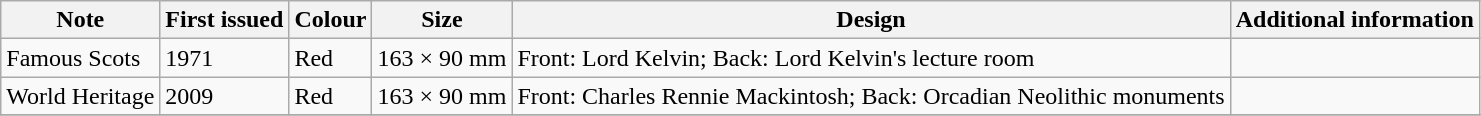<table class="wikitable">
<tr>
<th>Note</th>
<th>First issued</th>
<th>Colour</th>
<th>Size</th>
<th>Design</th>
<th>Additional information</th>
</tr>
<tr>
<td>Famous Scots</td>
<td>1971</td>
<td>Red</td>
<td>163 × 90 mm</td>
<td>Front: Lord Kelvin; Back: Lord Kelvin's lecture room</td>
<td></td>
</tr>
<tr>
<td>World Heritage</td>
<td>2009</td>
<td>Red</td>
<td>163 × 90 mm</td>
<td>Front: Charles Rennie Mackintosh; Back: Orcadian Neolithic monuments</td>
<td></td>
</tr>
<tr>
</tr>
</table>
